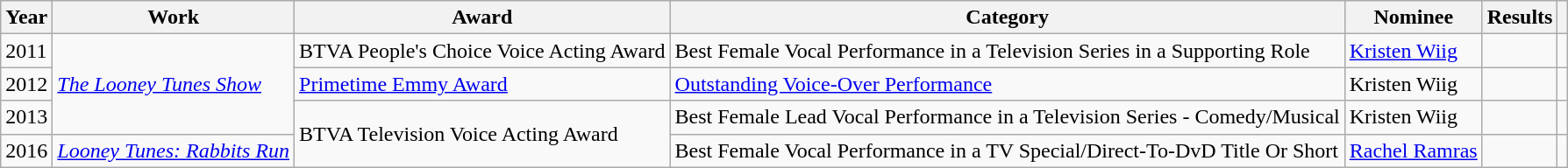<table class="wikitable">
<tr>
<th>Year</th>
<th>Work</th>
<th>Award</th>
<th>Category</th>
<th>Nominee</th>
<th>Results</th>
<th></th>
</tr>
<tr>
<td>2011</td>
<td rowspan="3"><em><a href='#'>The Looney Tunes Show</a></em></td>
<td>BTVA People's Choice Voice Acting Award</td>
<td>Best Female Vocal Performance in a Television Series in a Supporting Role</td>
<td><a href='#'>Kristen Wiig</a></td>
<td></td>
<td></td>
</tr>
<tr>
<td>2012</td>
<td><a href='#'>Primetime Emmy Award</a></td>
<td><a href='#'>Outstanding Voice-Over Performance</a></td>
<td>Kristen Wiig</td>
<td></td>
<td></td>
</tr>
<tr>
<td>2013</td>
<td rowspan="2">BTVA Television Voice Acting Award</td>
<td>Best Female Lead Vocal Performance in a Television Series - Comedy/Musical</td>
<td>Kristen Wiig</td>
<td></td>
<td></td>
</tr>
<tr>
<td>2016</td>
<td><em><a href='#'>Looney Tunes: Rabbits Run</a></em></td>
<td>Best Female Vocal Performance in a TV Special/Direct-To-DvD Title Or Short</td>
<td><a href='#'>Rachel Ramras</a></td>
<td></td>
<td></td>
</tr>
</table>
